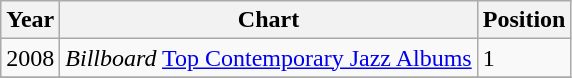<table class="wikitable">
<tr>
<th>Year</th>
<th>Chart</th>
<th>Position</th>
</tr>
<tr>
<td>2008</td>
<td><em>Billboard</em> <a href='#'>Top Contemporary Jazz Albums</a></td>
<td>1</td>
</tr>
<tr>
</tr>
</table>
